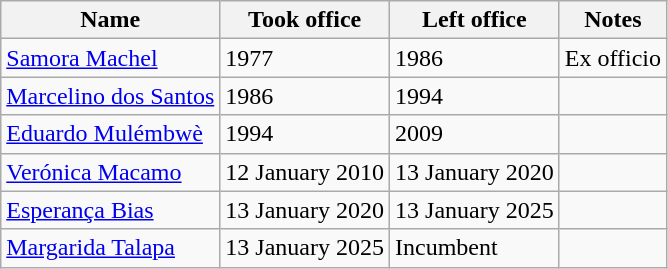<table class="wikitable">
<tr>
<th>Name</th>
<th>Took office</th>
<th>Left office</th>
<th>Notes</th>
</tr>
<tr>
<td><a href='#'>Samora Machel</a></td>
<td>1977</td>
<td>1986</td>
<td>Ex officio</td>
</tr>
<tr>
<td><a href='#'>Marcelino dos Santos</a></td>
<td>1986</td>
<td>1994</td>
<td></td>
</tr>
<tr>
<td><a href='#'>Eduardo Mulémbwè</a></td>
<td>1994</td>
<td>2009</td>
<td></td>
</tr>
<tr>
<td><a href='#'>Verónica Macamo</a></td>
<td>12 January 2010</td>
<td>13 January 2020</td>
<td></td>
</tr>
<tr>
<td><a href='#'>Esperança Bias</a></td>
<td>13 January 2020</td>
<td>13 January 2025</td>
<td></td>
</tr>
<tr>
<td><a href='#'>Margarida Talapa</a></td>
<td>13 January 2025</td>
<td>Incumbent</td>
<td></td>
</tr>
</table>
